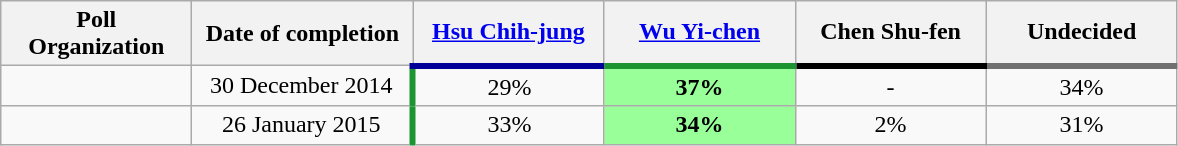<table class="wikitable" style="text-align:center">
<tr>
<th style="width:120px;">Poll Organization</th>
<th style="width:140px;">Date of completion</th>
<th style="width:120px; border-bottom:4px solid #000099;"><a href='#'>Hsu Chih-jung</a></th>
<th style="width:120px; border-bottom:4px solid #1B9431;"><a href='#'>Wu Yi-chen</a></th>
<th style="width:120px; border-bottom:4px solid #000000;">Chen Shu-fen</th>
<th style="width:120px; border-bottom:4px solid #707070;">Undecided</th>
</tr>
<tr>
<td></td>
<td>30 December 2014</td>
<td style="border-left:4px solid #1B9431;">29%</td>
<td style="background-color:#99FF99;"><strong>37%</strong></td>
<td>-</td>
<td>34%</td>
</tr>
<tr>
<td></td>
<td>26 January 2015</td>
<td style="border-left:4px solid #1B9431;">33%</td>
<td style="background-color:#99FF99;"><strong>34%</strong></td>
<td>2%</td>
<td>31%</td>
</tr>
</table>
